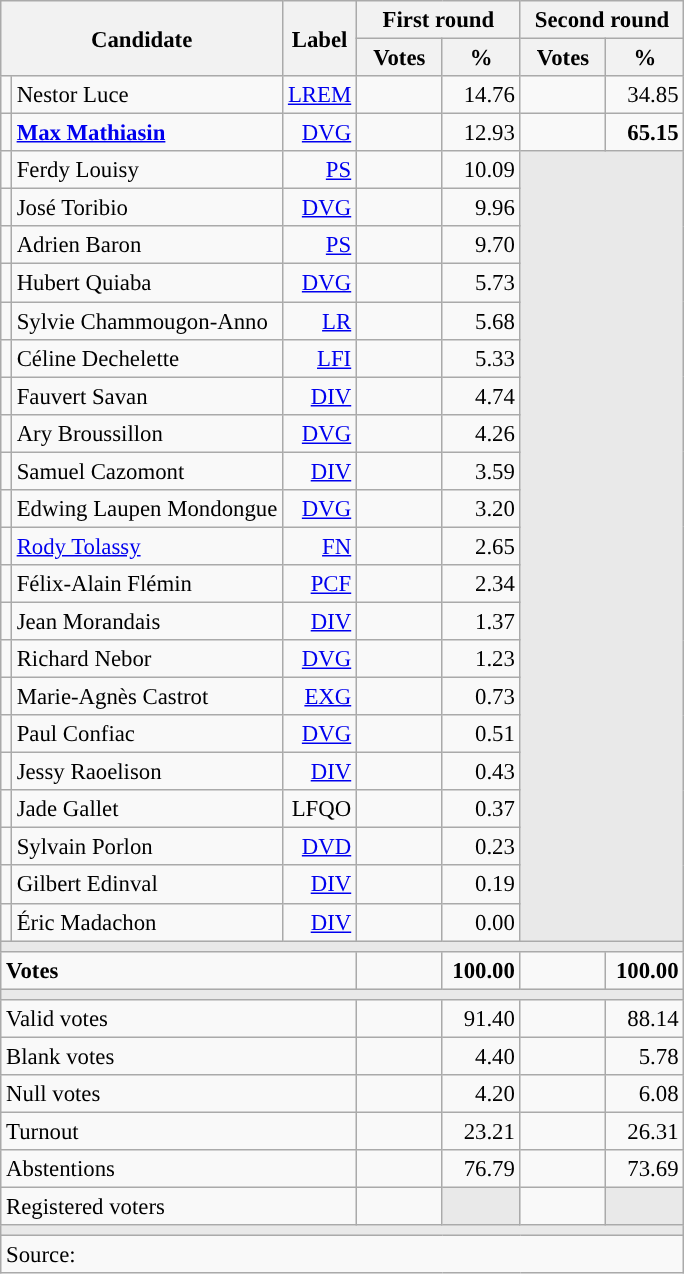<table class="wikitable" style="text-align:right;font-size:95%;">
<tr>
<th rowspan="2" colspan="2">Candidate</th>
<th rowspan="2">Label</th>
<th colspan="2">First round</th>
<th colspan="2">Second round</th>
</tr>
<tr>
<th style="width:50px;">Votes</th>
<th style="width:45px;">%</th>
<th style="width:50px;">Votes</th>
<th style="width:45px;">%</th>
</tr>
<tr>
<td style="color:inherit;background:"></td>
<td style="text-align:left;">Nestor Luce</td>
<td><a href='#'>LREM</a></td>
<td></td>
<td>14.76</td>
<td></td>
<td>34.85</td>
</tr>
<tr>
<td style="color:inherit;background:"></td>
<td style="text-align:left;"><strong><a href='#'>Max Mathiasin</a></strong></td>
<td><a href='#'>DVG</a></td>
<td></td>
<td>12.93</td>
<td><strong></strong></td>
<td><strong>65.15</strong></td>
</tr>
<tr>
<td style="color:inherit;background:"></td>
<td style="text-align:left;">Ferdy Louisy</td>
<td><a href='#'>PS</a></td>
<td></td>
<td>10.09</td>
<td colspan="2" rowspan="21" style="background:#E9E9E9;"></td>
</tr>
<tr>
<td style="color:inherit;background:"></td>
<td style="text-align:left;">José Toribio</td>
<td><a href='#'>DVG</a></td>
<td></td>
<td>9.96</td>
</tr>
<tr>
<td style="color:inherit;background:"></td>
<td style="text-align:left;">Adrien Baron</td>
<td><a href='#'>PS</a></td>
<td></td>
<td>9.70</td>
</tr>
<tr>
<td style="color:inherit;background:"></td>
<td style="text-align:left;">Hubert Quiaba</td>
<td><a href='#'>DVG</a></td>
<td></td>
<td>5.73</td>
</tr>
<tr>
<td style="color:inherit;background:"></td>
<td style="text-align:left;">Sylvie Chammougon-Anno</td>
<td><a href='#'>LR</a></td>
<td></td>
<td>5.68</td>
</tr>
<tr>
<td style="color:inherit;background:"></td>
<td style="text-align:left;">Céline Dechelette</td>
<td><a href='#'>LFI</a></td>
<td></td>
<td>5.33</td>
</tr>
<tr>
<td style="color:inherit;background:"></td>
<td style="text-align:left;">Fauvert Savan</td>
<td><a href='#'>DIV</a></td>
<td></td>
<td>4.74</td>
</tr>
<tr>
<td style="color:inherit;background:"></td>
<td style="text-align:left;">Ary Broussillon</td>
<td><a href='#'>DVG</a></td>
<td></td>
<td>4.26</td>
</tr>
<tr>
<td style="color:inherit;background:"></td>
<td style="text-align:left;">Samuel Cazomont</td>
<td><a href='#'>DIV</a></td>
<td></td>
<td>3.59</td>
</tr>
<tr>
<td style="color:inherit;background:"></td>
<td style="text-align:left;">Edwing Laupen Mondongue</td>
<td><a href='#'>DVG</a></td>
<td></td>
<td>3.20</td>
</tr>
<tr>
<td style="color:inherit;background:"></td>
<td style="text-align:left;"><a href='#'>Rody Tolassy</a></td>
<td><a href='#'>FN</a></td>
<td></td>
<td>2.65</td>
</tr>
<tr>
<td style="color:inherit;background:"></td>
<td style="text-align:left;">Félix-Alain Flémin</td>
<td><a href='#'>PCF</a></td>
<td></td>
<td>2.34</td>
</tr>
<tr>
<td style="color:inherit;background:"></td>
<td style="text-align:left;">Jean Morandais</td>
<td><a href='#'>DIV</a></td>
<td></td>
<td>1.37</td>
</tr>
<tr>
<td style="color:inherit;background:"></td>
<td style="text-align:left;">Richard Nebor</td>
<td><a href='#'>DVG</a></td>
<td></td>
<td>1.23</td>
</tr>
<tr>
<td style="color:inherit;background:"></td>
<td style="text-align:left;">Marie-Agnès Castrot</td>
<td><a href='#'>EXG</a></td>
<td></td>
<td>0.73</td>
</tr>
<tr>
<td style="color:inherit;background:"></td>
<td style="text-align:left;">Paul Confiac</td>
<td><a href='#'>DVG</a></td>
<td></td>
<td>0.51</td>
</tr>
<tr>
<td style="color:inherit;background:"></td>
<td style="text-align:left;">Jessy Raoelison</td>
<td><a href='#'>DIV</a></td>
<td></td>
<td>0.43</td>
</tr>
<tr>
<td style="color:inherit;background:"></td>
<td style="text-align:left;">Jade Gallet</td>
<td>LFQO</td>
<td></td>
<td>0.37</td>
</tr>
<tr>
<td style="color:inherit;background:"></td>
<td style="text-align:left;">Sylvain Porlon</td>
<td><a href='#'>DVD</a></td>
<td></td>
<td>0.23</td>
</tr>
<tr>
<td style="color:inherit;background:"></td>
<td style="text-align:left;">Gilbert Edinval</td>
<td><a href='#'>DIV</a></td>
<td></td>
<td>0.19</td>
</tr>
<tr>
<td style="color:inherit;background:"></td>
<td style="text-align:left;">Éric Madachon</td>
<td><a href='#'>DIV</a></td>
<td></td>
<td>0.00</td>
</tr>
<tr>
<td colspan="7" style="background:#E9E9E9;"></td>
</tr>
<tr style="font-weight:bold;">
<td colspan="3" style="text-align:left;">Votes</td>
<td></td>
<td>100.00</td>
<td></td>
<td>100.00</td>
</tr>
<tr>
<td colspan="7" style="background:#E9E9E9;"></td>
</tr>
<tr>
<td colspan="3" style="text-align:left;">Valid votes</td>
<td></td>
<td>91.40</td>
<td></td>
<td>88.14</td>
</tr>
<tr>
<td colspan="3" style="text-align:left;">Blank votes</td>
<td></td>
<td>4.40</td>
<td></td>
<td>5.78</td>
</tr>
<tr>
<td colspan="3" style="text-align:left;">Null votes</td>
<td></td>
<td>4.20</td>
<td></td>
<td>6.08</td>
</tr>
<tr>
<td colspan="3" style="text-align:left;">Turnout</td>
<td></td>
<td>23.21</td>
<td></td>
<td>26.31</td>
</tr>
<tr>
<td colspan="3" style="text-align:left;">Abstentions</td>
<td></td>
<td>76.79</td>
<td></td>
<td>73.69</td>
</tr>
<tr>
<td colspan="3" style="text-align:left;">Registered voters</td>
<td></td>
<td style="background:#E9E9E9;"></td>
<td></td>
<td style="background:#E9E9E9;"></td>
</tr>
<tr>
<td colspan="7" style="background:#E9E9E9;"></td>
</tr>
<tr>
<td colspan="7" style="text-align:left;">Source: </td>
</tr>
</table>
